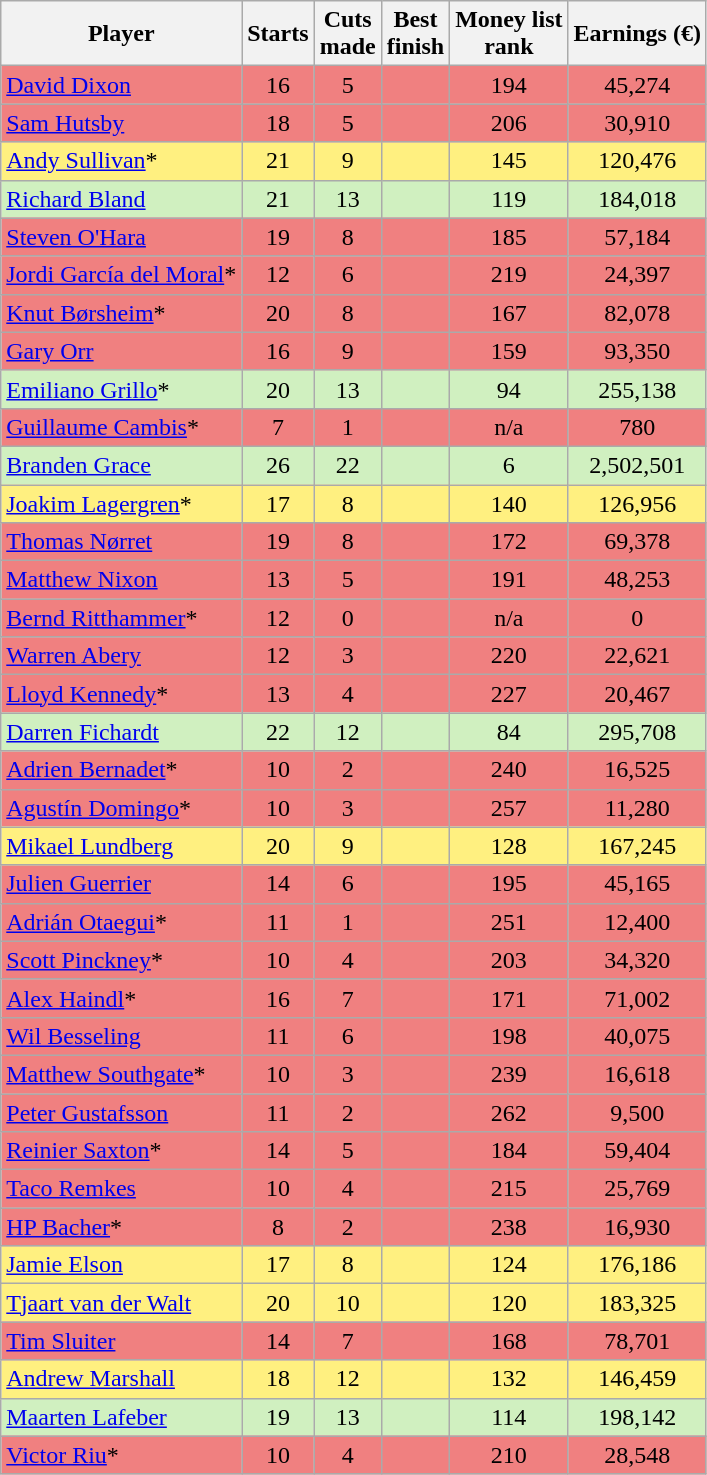<table class=" sortable wikitable" style="text-align:center">
<tr>
<th>Player</th>
<th>Starts</th>
<th>Cuts<br>made</th>
<th>Best<br>finish</th>
<th>Money list<br>rank</th>
<th>Earnings (€)</th>
</tr>
<tr style="background:#F08080;">
<td align=left> <a href='#'>David Dixon</a></td>
<td>16</td>
<td>5</td>
<td></td>
<td>194</td>
<td>45,274</td>
</tr>
<tr style="background:#F08080;">
<td align=left> <a href='#'>Sam Hutsby</a></td>
<td>18</td>
<td>5</td>
<td></td>
<td>206</td>
<td>30,910</td>
</tr>
<tr style="background:#FFF080;">
<td align=left> <a href='#'>Andy Sullivan</a>*</td>
<td>21</td>
<td>9</td>
<td></td>
<td>145</td>
<td>120,476</td>
</tr>
<tr style="background:#D0F0C0;">
<td align=left> <a href='#'>Richard Bland</a></td>
<td>21</td>
<td>13</td>
<td></td>
<td>119</td>
<td>184,018</td>
</tr>
<tr style="background:#F08080;">
<td align=left> <a href='#'>Steven O'Hara</a></td>
<td>19</td>
<td>8</td>
<td></td>
<td>185</td>
<td>57,184</td>
</tr>
<tr style="background:#F08080;">
<td align=left> <a href='#'>Jordi García del Moral</a>*</td>
<td>12</td>
<td>6</td>
<td></td>
<td>219</td>
<td>24,397</td>
</tr>
<tr style="background:#F08080;">
<td align=left> <a href='#'>Knut Børsheim</a>*</td>
<td>20</td>
<td>8</td>
<td></td>
<td>167</td>
<td>82,078</td>
</tr>
<tr style="background:#F08080;">
<td align=left> <a href='#'>Gary Orr</a></td>
<td>16</td>
<td>9</td>
<td></td>
<td>159</td>
<td>93,350</td>
</tr>
<tr style="background:#D0F0C0;">
<td align=left> <a href='#'>Emiliano Grillo</a>*</td>
<td>20</td>
<td>13</td>
<td></td>
<td>94</td>
<td>255,138</td>
</tr>
<tr style="background:#F08080;">
<td align=left> <a href='#'>Guillaume Cambis</a>*</td>
<td>7</td>
<td>1</td>
<td></td>
<td>n/a</td>
<td>780</td>
</tr>
<tr style="background:#D0F0C0;">
<td align=left> <a href='#'>Branden Grace</a></td>
<td>26</td>
<td>22</td>
<td></td>
<td>6</td>
<td>2,502,501</td>
</tr>
<tr style="background:#FFF080;">
<td align=left> <a href='#'>Joakim Lagergren</a>*</td>
<td>17</td>
<td>8</td>
<td></td>
<td>140</td>
<td>126,956</td>
</tr>
<tr style="background:#F08080;">
<td align=left> <a href='#'>Thomas Nørret</a></td>
<td>19</td>
<td>8</td>
<td></td>
<td>172</td>
<td>69,378</td>
</tr>
<tr style="background:#F08080;">
<td align=left> <a href='#'>Matthew Nixon</a></td>
<td>13</td>
<td>5</td>
<td></td>
<td>191</td>
<td>48,253</td>
</tr>
<tr style="background:#F08080;">
<td align=left> <a href='#'>Bernd Ritthammer</a>*</td>
<td>12</td>
<td>0</td>
<td></td>
<td>n/a</td>
<td>0</td>
</tr>
<tr style="background:#F08080;">
<td align=left> <a href='#'>Warren Abery</a></td>
<td>12</td>
<td>3</td>
<td></td>
<td>220</td>
<td>22,621</td>
</tr>
<tr style="background:#F08080;">
<td align=left> <a href='#'>Lloyd Kennedy</a>*</td>
<td>13</td>
<td>4</td>
<td></td>
<td>227</td>
<td>20,467</td>
</tr>
<tr style="background:#D0F0C0;">
<td align=left> <a href='#'>Darren Fichardt</a></td>
<td>22</td>
<td>12</td>
<td></td>
<td>84</td>
<td>295,708</td>
</tr>
<tr style="background:#F08080;">
<td align=left> <a href='#'>Adrien Bernadet</a>*</td>
<td>10</td>
<td>2</td>
<td></td>
<td>240</td>
<td>16,525</td>
</tr>
<tr style="background:#F08080;">
<td align=left> <a href='#'>Agustín Domingo</a>*</td>
<td>10</td>
<td>3</td>
<td></td>
<td>257</td>
<td>11,280</td>
</tr>
<tr style="background:#FFF080;">
<td align=left> <a href='#'>Mikael Lundberg</a></td>
<td>20</td>
<td>9</td>
<td></td>
<td>128</td>
<td>167,245</td>
</tr>
<tr style="background:#F08080;">
<td align=left> <a href='#'>Julien Guerrier</a></td>
<td>14</td>
<td>6</td>
<td></td>
<td>195</td>
<td>45,165</td>
</tr>
<tr style="background:#F08080;">
<td align=left> <a href='#'>Adrián Otaegui</a>*</td>
<td>11</td>
<td>1</td>
<td></td>
<td>251</td>
<td>12,400</td>
</tr>
<tr style="background:#F08080;">
<td align=left> <a href='#'>Scott Pinckney</a>*</td>
<td>10</td>
<td>4</td>
<td></td>
<td>203</td>
<td>34,320</td>
</tr>
<tr style="background:#F08080;">
<td align=left> <a href='#'>Alex Haindl</a>*</td>
<td>16</td>
<td>7</td>
<td></td>
<td>171</td>
<td>71,002</td>
</tr>
<tr style="background:#F08080;">
<td align=left> <a href='#'>Wil Besseling</a></td>
<td>11</td>
<td>6</td>
<td></td>
<td>198</td>
<td>40,075</td>
</tr>
<tr style="background:#F08080;">
<td align=left> <a href='#'>Matthew Southgate</a>*</td>
<td>10</td>
<td>3</td>
<td></td>
<td>239</td>
<td>16,618</td>
</tr>
<tr style="background:#F08080;">
<td align=left> <a href='#'>Peter Gustafsson</a></td>
<td>11</td>
<td>2</td>
<td></td>
<td>262</td>
<td>9,500</td>
</tr>
<tr style="background:#F08080;">
<td align=left> <a href='#'>Reinier Saxton</a>*</td>
<td>14</td>
<td>5</td>
<td></td>
<td>184</td>
<td>59,404</td>
</tr>
<tr style="background:#F08080;">
<td align=left> <a href='#'>Taco Remkes</a></td>
<td>10</td>
<td>4</td>
<td></td>
<td>215</td>
<td>25,769</td>
</tr>
<tr style="background:#F08080;">
<td align=left> <a href='#'>HP Bacher</a>*</td>
<td>8</td>
<td>2</td>
<td></td>
<td>238</td>
<td>16,930</td>
</tr>
<tr style="background:#FFF080;">
<td align=left> <a href='#'>Jamie Elson</a></td>
<td>17</td>
<td>8</td>
<td></td>
<td>124</td>
<td>176,186</td>
</tr>
<tr style="background:#FFF080;">
<td align=left> <a href='#'>Tjaart van der Walt</a></td>
<td>20</td>
<td>10</td>
<td></td>
<td>120</td>
<td>183,325</td>
</tr>
<tr style="background:#F08080;">
<td align=left> <a href='#'>Tim Sluiter</a></td>
<td>14</td>
<td>7</td>
<td></td>
<td>168</td>
<td>78,701</td>
</tr>
<tr style="background:#FFF080;">
<td align=left> <a href='#'>Andrew Marshall</a></td>
<td>18</td>
<td>12</td>
<td></td>
<td>132</td>
<td>146,459</td>
</tr>
<tr style="background:#D0F0C0;">
<td align=left> <a href='#'>Maarten Lafeber</a></td>
<td>19</td>
<td>13</td>
<td></td>
<td>114</td>
<td>198,142</td>
</tr>
<tr style="background:#F08080;">
<td align=left> <a href='#'>Victor Riu</a>*</td>
<td>10</td>
<td>4</td>
<td></td>
<td>210</td>
<td>28,548</td>
</tr>
</table>
